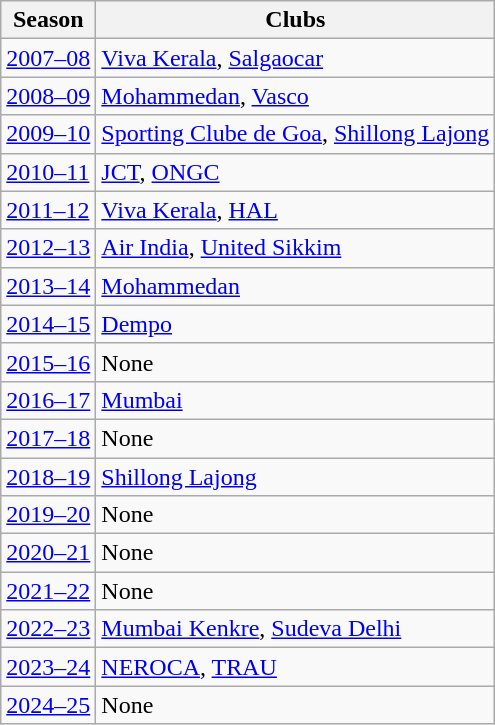<table class="wikitable" style="text-align:left;">
<tr>
<th>Season</th>
<th>Clubs</th>
</tr>
<tr>
<td><a href='#'>2007–08</a></td>
<td><a href='#'>Viva Kerala</a>, <a href='#'>Salgaocar</a></td>
</tr>
<tr>
<td><a href='#'>2008–09</a></td>
<td><a href='#'>Mohammedan</a>, <a href='#'>Vasco</a></td>
</tr>
<tr>
<td><a href='#'>2009–10</a></td>
<td><a href='#'>Sporting Clube de Goa</a>, <a href='#'>Shillong Lajong</a></td>
</tr>
<tr>
<td><a href='#'>2010–11</a></td>
<td><a href='#'>JCT</a>, <a href='#'>ONGC</a></td>
</tr>
<tr>
<td><a href='#'>2011–12</a></td>
<td><a href='#'>Viva Kerala</a>, <a href='#'>HAL</a></td>
</tr>
<tr>
<td><a href='#'>2012–13</a></td>
<td><a href='#'>Air India</a>, <a href='#'>United Sikkim</a></td>
</tr>
<tr>
<td><a href='#'>2013–14</a></td>
<td><a href='#'>Mohammedan</a></td>
</tr>
<tr>
<td><a href='#'>2014–15</a></td>
<td><a href='#'>Dempo</a></td>
</tr>
<tr>
<td><a href='#'>2015–16</a></td>
<td>None</td>
</tr>
<tr>
<td><a href='#'>2016–17</a></td>
<td><a href='#'>Mumbai</a></td>
</tr>
<tr>
<td><a href='#'>2017–18</a></td>
<td>None</td>
</tr>
<tr>
<td><a href='#'>2018–19</a></td>
<td><a href='#'>Shillong Lajong</a></td>
</tr>
<tr>
<td><a href='#'>2019–20</a></td>
<td>None</td>
</tr>
<tr>
<td><a href='#'>2020–21</a></td>
<td>None</td>
</tr>
<tr>
<td><a href='#'>2021–22</a></td>
<td>None</td>
</tr>
<tr>
<td><a href='#'>2022–23</a></td>
<td><a href='#'>Mumbai Kenkre</a>, <a href='#'>Sudeva Delhi</a></td>
</tr>
<tr>
<td><a href='#'>2023–24</a></td>
<td><a href='#'>NEROCA</a>, <a href='#'>TRAU</a></td>
</tr>
<tr>
<td><a href='#'>2024–25</a></td>
<td>None</td>
</tr>
</table>
